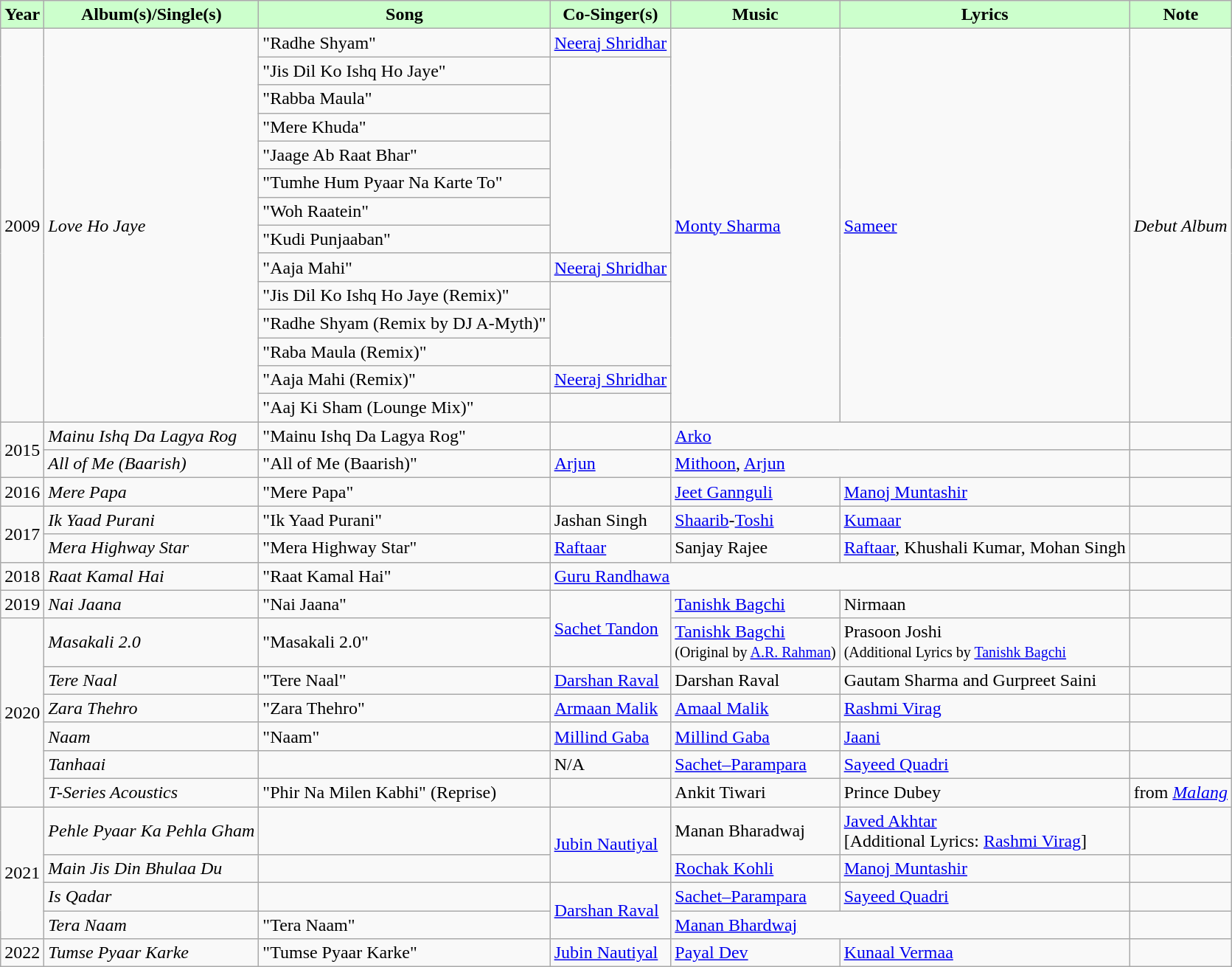<table class="wikitable sortable">
<tr style="background:#cfc; text-align:center;">
<td><strong>Year</strong></td>
<td><strong>Album(s)/Single(s)</strong></td>
<td><strong>Song</strong></td>
<td><strong>Co-Singer(s)</strong></td>
<td><strong>Music</strong></td>
<td><strong>Lyrics</strong></td>
<td><strong>Note</strong></td>
</tr>
<tr>
<td rowspan="14">2009</td>
<td rowspan="14"><em>Love Ho Jaye</em></td>
<td>"Radhe Shyam"</td>
<td><a href='#'>Neeraj Shridhar</a></td>
<td rowspan="14"><a href='#'>Monty Sharma</a></td>
<td rowspan="14"><a href='#'>Sameer</a></td>
<td rowspan="14"><em>Debut Album</em></td>
</tr>
<tr>
<td>"Jis Dil Ko Ishq Ho Jaye"</td>
<td rowspan="7"></td>
</tr>
<tr>
<td>"Rabba Maula"</td>
</tr>
<tr>
<td>"Mere Khuda"</td>
</tr>
<tr>
<td>"Jaage Ab Raat Bhar"</td>
</tr>
<tr>
<td>"Tumhe Hum Pyaar Na Karte To"</td>
</tr>
<tr>
<td>"Woh Raatein"</td>
</tr>
<tr>
<td>"Kudi Punjaaban"</td>
</tr>
<tr>
<td>"Aaja Mahi"</td>
<td><a href='#'>Neeraj Shridhar</a></td>
</tr>
<tr>
<td>"Jis Dil Ko Ishq Ho Jaye (Remix)"</td>
<td rowspan="3"></td>
</tr>
<tr>
<td>"Radhe Shyam (Remix by DJ A-Myth)"</td>
</tr>
<tr>
<td>"Raba Maula (Remix)"</td>
</tr>
<tr>
<td>"Aaja Mahi (Remix)"</td>
<td><a href='#'>Neeraj Shridhar</a></td>
</tr>
<tr>
<td>"Aaj Ki Sham (Lounge Mix)"</td>
<td></td>
</tr>
<tr>
<td rowspan="2">2015</td>
<td><em>Mainu Ishq Da Lagya Rog</em></td>
<td>"Mainu Ishq Da Lagya Rog"</td>
<td></td>
<td colspan="2"><a href='#'>Arko</a></td>
<td></td>
</tr>
<tr>
<td><em>All of Me (Baarish)</em></td>
<td>"All of Me (Baarish)"</td>
<td><a href='#'>Arjun</a></td>
<td colspan="2"><a href='#'>Mithoon</a>, <a href='#'>Arjun</a></td>
<td></td>
</tr>
<tr>
<td>2016</td>
<td><em>Mere Papa</em></td>
<td>"Mere Papa"</td>
<td></td>
<td><a href='#'>Jeet Gannguli</a></td>
<td><a href='#'>Manoj Muntashir</a></td>
<td></td>
</tr>
<tr>
<td rowspan="2">2017</td>
<td><em>Ik Yaad Purani</em></td>
<td>"Ik Yaad Purani"</td>
<td>Jashan Singh</td>
<td><a href='#'>Shaarib</a>-<a href='#'>Toshi</a></td>
<td><a href='#'>Kumaar</a></td>
<td></td>
</tr>
<tr>
<td><em>Mera Highway Star</em></td>
<td>"Mera Highway Star"</td>
<td><a href='#'>Raftaar</a></td>
<td>Sanjay Rajee</td>
<td><a href='#'>Raftaar</a>, Khushali Kumar, Mohan Singh</td>
<td></td>
</tr>
<tr>
<td>2018</td>
<td><em>Raat Kamal Hai</em></td>
<td>"Raat Kamal Hai"</td>
<td colspan="3"><a href='#'>Guru Randhawa</a></td>
<td></td>
</tr>
<tr>
<td>2019</td>
<td><em>Nai Jaana</em></td>
<td>"Nai Jaana"</td>
<td rowspan="2"><a href='#'>Sachet Tandon</a></td>
<td><a href='#'>Tanishk Bagchi</a></td>
<td>Nirmaan</td>
<td></td>
</tr>
<tr>
<td rowspan="6">2020</td>
<td><em>Masakali 2.0</em></td>
<td>"Masakali 2.0"</td>
<td><a href='#'>Tanishk Bagchi</a><br><small>(Original by <a href='#'>A.R. Rahman</a>)</small></td>
<td>Prasoon Joshi <br><small>(Additional Lyrics by <a href='#'>Tanishk Bagchi</a></small></td>
<td></td>
</tr>
<tr>
<td><em>Tere Naal</em></td>
<td>"Tere Naal"</td>
<td><a href='#'>Darshan Raval</a></td>
<td>Darshan Raval</td>
<td>Gautam Sharma and Gurpreet Saini</td>
<td></td>
</tr>
<tr>
<td><em>Zara Thehro</em></td>
<td>"Zara Thehro"</td>
<td><a href='#'>Armaan Malik</a></td>
<td><a href='#'>Amaal Malik</a></td>
<td><a href='#'>Rashmi Virag</a></td>
<td></td>
</tr>
<tr>
<td><em>Naam</em></td>
<td>"Naam"</td>
<td><a href='#'>Millind Gaba</a></td>
<td><a href='#'>Millind Gaba</a></td>
<td><a href='#'>Jaani</a></td>
<td></td>
</tr>
<tr>
<td><em>Tanhaai</em></td>
<td></td>
<td>N/A</td>
<td><a href='#'>Sachet–Parampara</a></td>
<td><a href='#'>Sayeed Quadri</a></td>
<td></td>
</tr>
<tr>
<td><em>T-Series Acoustics</em></td>
<td>"Phir Na Milen Kabhi" (Reprise)</td>
<td></td>
<td>Ankit Tiwari</td>
<td>Prince Dubey</td>
<td>from <a href='#'><em>Malang</em></a></td>
</tr>
<tr>
<td rowspan="4">2021</td>
<td><em>Pehle Pyaar Ka Pehla Gham</em></td>
<td></td>
<td rowspan="2"><a href='#'>Jubin Nautiyal</a></td>
<td>Manan Bharadwaj</td>
<td><a href='#'>Javed Akhtar</a><br>[Additional Lyrics: <a href='#'>Rashmi Virag</a>]</td>
<td></td>
</tr>
<tr>
<td><em>Main Jis Din Bhulaa Du</em></td>
<td></td>
<td><a href='#'>Rochak Kohli</a></td>
<td><a href='#'>Manoj Muntashir</a></td>
<td></td>
</tr>
<tr>
<td><em>Is Qadar</em></td>
<td></td>
<td rowspan="2"><a href='#'>Darshan Raval</a></td>
<td><a href='#'>Sachet–Parampara</a></td>
<td><a href='#'>Sayeed Quadri</a></td>
<td></td>
</tr>
<tr>
<td><em>Tera Naam</em></td>
<td>"Tera Naam"</td>
<td colspan="2"><a href='#'>Manan Bhardwaj</a></td>
<td></td>
</tr>
<tr>
<td rowspan="2">2022</td>
<td><em>Tumse Pyaar Karke</em></td>
<td>"Tumse Pyaar Karke"</td>
<td><a href='#'>Jubin Nautiyal</a></td>
<td><a href='#'>Payal Dev</a></td>
<td><a href='#'>Kunaal Vermaa</a></td>
<td></td>
</tr>
</table>
